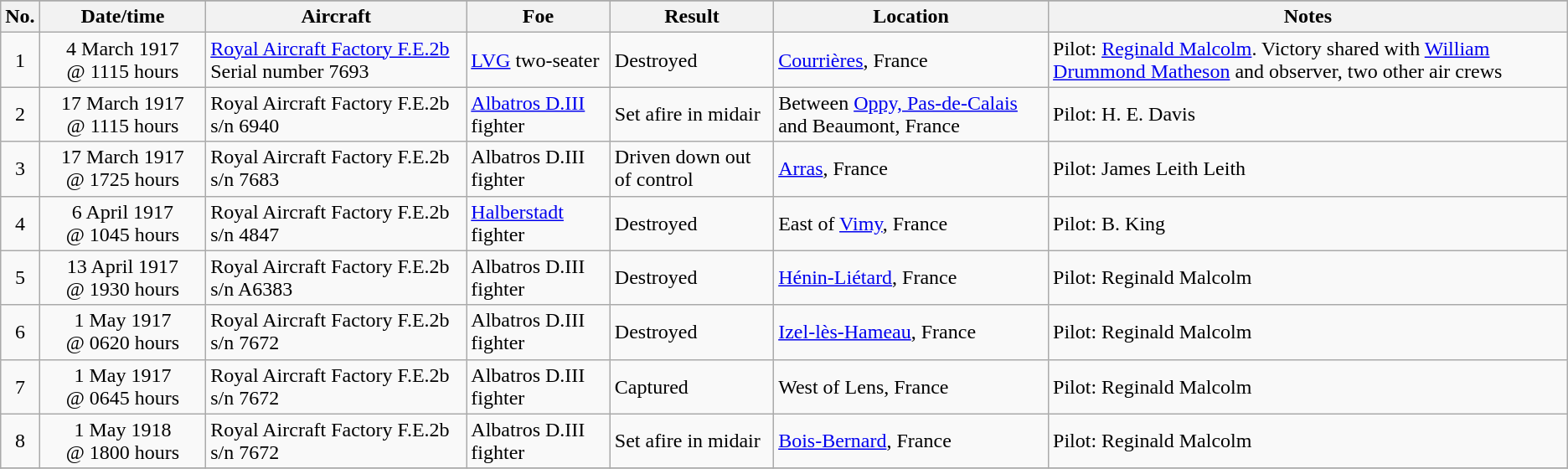<table class="wikitable">
<tr>
</tr>
<tr>
<th>No.</th>
<th width="125">Date/time</th>
<th width="200">Aircraft</th>
<th>Foe</th>
<th>Result</th>
<th>Location</th>
<th>Notes</th>
</tr>
<tr>
<td align="center">1</td>
<td align="center">4 March 1917<br>@ 1115 hours</td>
<td><a href='#'>Royal Aircraft Factory F.E.2b</a><br>Serial number 7693</td>
<td><a href='#'>LVG</a> two-seater</td>
<td>Destroyed</td>
<td><a href='#'>Courrières</a>, France</td>
<td>Pilot: <a href='#'>Reginald Malcolm</a>. Victory shared with <a href='#'>William Drummond Matheson</a> and observer, two other air crews</td>
</tr>
<tr>
<td align="center">2</td>
<td align="center">17 March 1917<br>@ 1115 hours</td>
<td>Royal Aircraft Factory F.E.2b<br>s/n 6940</td>
<td><a href='#'>Albatros D.III</a> fighter</td>
<td>Set afire in midair</td>
<td>Between <a href='#'>Oppy, Pas-de-Calais</a> and Beaumont, France</td>
<td>Pilot: H. E. Davis</td>
</tr>
<tr>
<td align="center">3</td>
<td align="center">17 March 1917<br>@ 1725 hours</td>
<td>Royal Aircraft Factory F.E.2b<br>s/n 7683</td>
<td>Albatros D.III fighter</td>
<td>Driven down out of control</td>
<td><a href='#'>Arras</a>, France</td>
<td>Pilot: James Leith Leith</td>
</tr>
<tr>
<td align="center">4</td>
<td align="center">6 April 1917<br>@ 1045 hours</td>
<td>Royal Aircraft Factory F.E.2b<br>s/n 4847</td>
<td><a href='#'>Halberstadt</a> fighter</td>
<td>Destroyed</td>
<td>East of <a href='#'>Vimy</a>, France</td>
<td>Pilot: B. King</td>
</tr>
<tr>
<td align="center">5</td>
<td align="center">13 April 1917<br>@ 1930 hours</td>
<td>Royal Aircraft Factory F.E.2b<br>s/n A6383</td>
<td>Albatros D.III fighter</td>
<td>Destroyed</td>
<td><a href='#'>Hénin-Liétard</a>, France</td>
<td>Pilot: Reginald Malcolm</td>
</tr>
<tr>
<td align="center">6</td>
<td align="center">1 May 1917<br>@ 0620 hours</td>
<td>Royal Aircraft Factory F.E.2b<br>s/n 7672</td>
<td>Albatros D.III fighter</td>
<td>Destroyed</td>
<td><a href='#'>Izel-lès-Hameau</a>, France</td>
<td>Pilot: Reginald Malcolm</td>
</tr>
<tr>
<td align="center">7</td>
<td align="center">1 May 1917<br>@ 0645 hours</td>
<td>Royal Aircraft Factory F.E.2b<br>s/n 7672</td>
<td>Albatros D.III fighter</td>
<td>Captured</td>
<td>West of Lens, France</td>
<td>Pilot: Reginald Malcolm</td>
</tr>
<tr>
<td align="center">8</td>
<td align="center">1 May 1918<br>@ 1800 hours</td>
<td>Royal Aircraft Factory F.E.2b<br>s/n 7672</td>
<td>Albatros D.III fighter</td>
<td>Set afire in midair</td>
<td><a href='#'>Bois-Bernard</a>, France</td>
<td>Pilot: Reginald Malcolm</td>
</tr>
<tr>
</tr>
</table>
